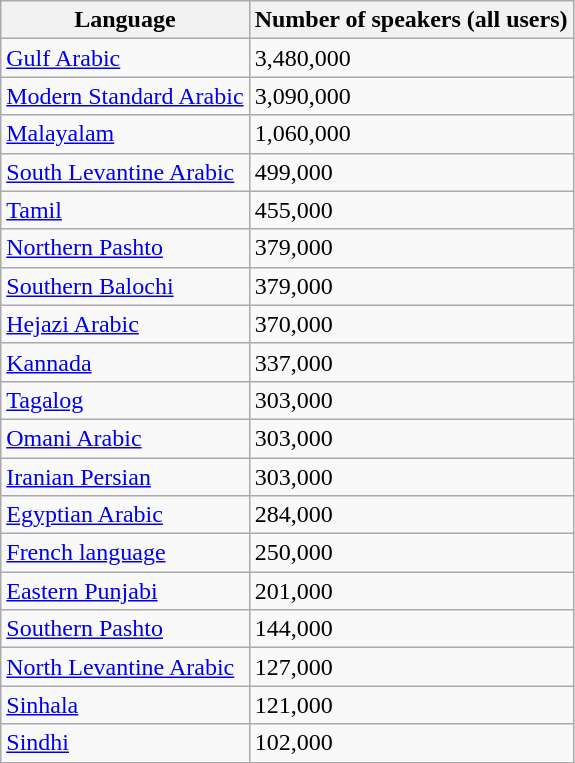<table class="wikitable">
<tr>
<th>Language</th>
<th>Number of speakers (all users)</th>
</tr>
<tr>
<td><a href='#'>Gulf Arabic</a></td>
<td>3,480,000</td>
</tr>
<tr>
<td><a href='#'>Modern Standard Arabic</a></td>
<td>3,090,000</td>
</tr>
<tr>
<td><a href='#'>Malayalam</a></td>
<td>1,060,000</td>
</tr>
<tr>
<td><a href='#'>South Levantine Arabic</a></td>
<td>499,000</td>
</tr>
<tr>
<td><a href='#'>Tamil</a></td>
<td>455,000</td>
</tr>
<tr>
<td><a href='#'>Northern Pashto</a></td>
<td>379,000</td>
</tr>
<tr>
<td><a href='#'>Southern Balochi</a></td>
<td>379,000</td>
</tr>
<tr>
<td><a href='#'>Hejazi Arabic</a></td>
<td>370,000</td>
</tr>
<tr>
<td><a href='#'>Kannada</a></td>
<td>337,000</td>
</tr>
<tr>
<td><a href='#'>Tagalog</a></td>
<td>303,000</td>
</tr>
<tr>
<td><a href='#'>Omani Arabic</a></td>
<td>303,000</td>
</tr>
<tr>
<td><a href='#'>Iranian Persian</a></td>
<td>303,000</td>
</tr>
<tr>
<td><a href='#'>Egyptian Arabic</a></td>
<td>284,000</td>
</tr>
<tr>
<td><a href='#'>French language</a></td>
<td>250,000</td>
</tr>
<tr>
<td><a href='#'>Eastern Punjabi</a></td>
<td>201,000</td>
</tr>
<tr>
<td><a href='#'>Southern Pashto</a></td>
<td>144,000</td>
</tr>
<tr>
<td><a href='#'>North Levantine Arabic</a></td>
<td>127,000</td>
</tr>
<tr>
<td><a href='#'>Sinhala</a></td>
<td>121,000</td>
</tr>
<tr>
<td><a href='#'>Sindhi</a></td>
<td>102,000</td>
</tr>
</table>
